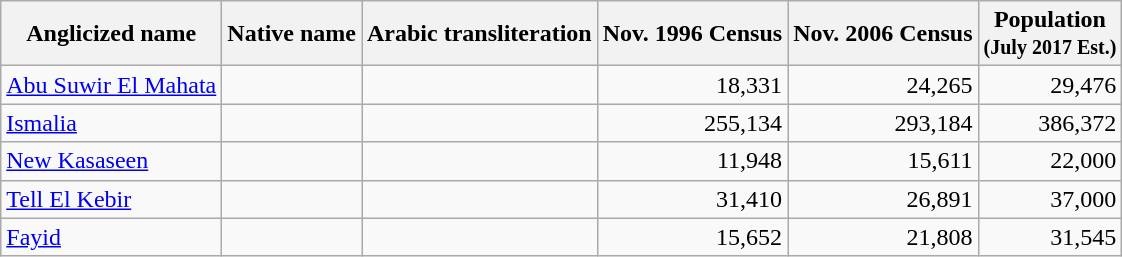<table class="sortable wikitable plainrowheaders">
<tr>
<th>Anglicized name</th>
<th>Native name</th>
<th>Arabic transliteration</th>
<th>Nov. 1996 Census</th>
<th>Nov. 2006 Census</th>
<th>Population<br><small>(July 2017 Est.)</small></th>
</tr>
<tr>
<td><a href='#'>Abu Suwir El Mahata</a></td>
<td style="text-align:right;"></td>
<td></td>
<td style="text-align:right;">18,331</td>
<td style="text-align:right;">24,265</td>
<td style="text-align:right;">29,476</td>
</tr>
<tr>
<td><a href='#'>Ismalia</a></td>
<td style="text-align:right;"></td>
<td></td>
<td style="text-align:right;">255,134</td>
<td style="text-align:right;">293,184</td>
<td style="text-align:right;">386,372</td>
</tr>
<tr>
<td><a href='#'>New Kasaseen</a></td>
<td style="text-align:right;"></td>
<td></td>
<td style="text-align:right;">11,948</td>
<td style="text-align:right;">15,611</td>
<td style="text-align:right;">22,000</td>
</tr>
<tr>
<td><a href='#'>Tell El Kebir</a></td>
<td style="text-align:right;"></td>
<td></td>
<td style="text-align:right;">31,410</td>
<td style="text-align:right;">26,891</td>
<td style="text-align:right;">37,000</td>
</tr>
<tr>
<td><a href='#'>Fayid</a></td>
<td style="text-align:right;"></td>
<td></td>
<td style="text-align:right;">15,652</td>
<td style="text-align:right;">21,808</td>
<td style="text-align:right;">31,545</td>
</tr>
</table>
